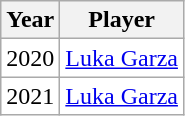<table class="wikitable">
<tr>
<th width=>Year</th>
<th width=>Player</th>
</tr>
<tr align=left bgcolor=#fff>
<td>2020</td>
<td><a href='#'>Luka Garza</a></td>
</tr>
<tr align=left bgcolor=#fff>
<td>2021</td>
<td><a href='#'>Luka Garza</a></td>
</tr>
</table>
